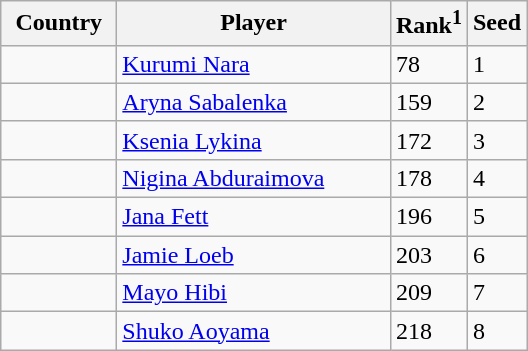<table class="sortable wikitable">
<tr>
<th width="70">Country</th>
<th width="175">Player</th>
<th>Rank<sup>1</sup></th>
<th>Seed</th>
</tr>
<tr>
<td></td>
<td><a href='#'>Kurumi Nara</a></td>
<td>78</td>
<td>1</td>
</tr>
<tr>
<td></td>
<td><a href='#'>Aryna Sabalenka</a></td>
<td>159</td>
<td>2</td>
</tr>
<tr>
<td></td>
<td><a href='#'>Ksenia Lykina</a></td>
<td>172</td>
<td>3</td>
</tr>
<tr>
<td></td>
<td><a href='#'>Nigina Abduraimova</a></td>
<td>178</td>
<td>4</td>
</tr>
<tr>
<td></td>
<td><a href='#'>Jana Fett</a></td>
<td>196</td>
<td>5</td>
</tr>
<tr>
<td></td>
<td><a href='#'>Jamie Loeb</a></td>
<td>203</td>
<td>6</td>
</tr>
<tr>
<td></td>
<td><a href='#'>Mayo Hibi</a></td>
<td>209</td>
<td>7</td>
</tr>
<tr>
<td></td>
<td><a href='#'>Shuko Aoyama</a></td>
<td>218</td>
<td>8</td>
</tr>
</table>
